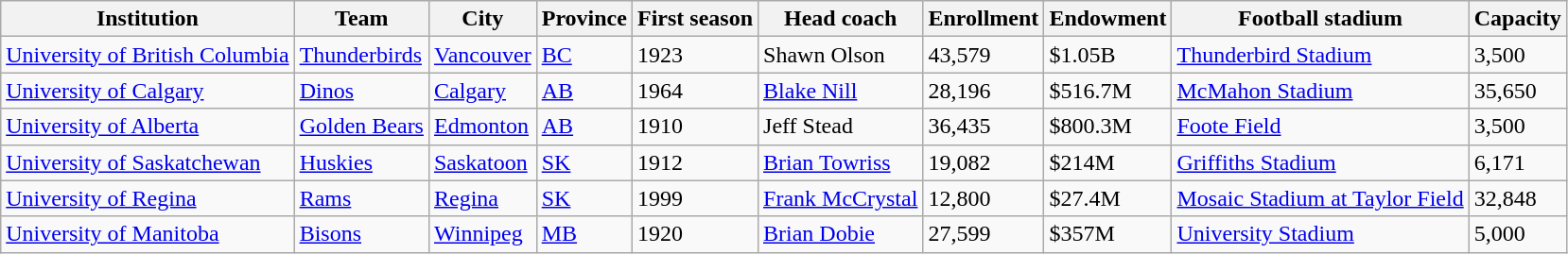<table class="wikitable">
<tr>
<th>Institution</th>
<th>Team</th>
<th>City</th>
<th>Province</th>
<th>First season</th>
<th>Head coach</th>
<th>Enrollment</th>
<th>Endowment</th>
<th>Football stadium</th>
<th>Capacity</th>
</tr>
<tr>
<td><a href='#'>University of British Columbia</a></td>
<td><a href='#'>Thunderbirds</a></td>
<td><a href='#'>Vancouver</a></td>
<td><a href='#'>BC</a></td>
<td>1923</td>
<td>Shawn Olson</td>
<td>43,579</td>
<td>$1.05B</td>
<td><a href='#'>Thunderbird Stadium</a></td>
<td>3,500</td>
</tr>
<tr>
<td><a href='#'>University of Calgary</a></td>
<td><a href='#'>Dinos</a></td>
<td><a href='#'>Calgary</a></td>
<td><a href='#'>AB</a></td>
<td>1964</td>
<td><a href='#'>Blake Nill</a></td>
<td>28,196</td>
<td>$516.7M</td>
<td><a href='#'>McMahon Stadium</a></td>
<td>35,650</td>
</tr>
<tr>
<td><a href='#'>University of Alberta</a></td>
<td><a href='#'>Golden Bears</a></td>
<td><a href='#'>Edmonton</a></td>
<td><a href='#'>AB</a></td>
<td>1910</td>
<td>Jeff Stead</td>
<td>36,435</td>
<td>$800.3M</td>
<td><a href='#'>Foote Field</a></td>
<td>3,500</td>
</tr>
<tr>
<td><a href='#'>University of Saskatchewan</a></td>
<td><a href='#'>Huskies</a></td>
<td><a href='#'>Saskatoon</a></td>
<td><a href='#'>SK</a></td>
<td>1912</td>
<td><a href='#'>Brian Towriss</a></td>
<td>19,082</td>
<td>$214M</td>
<td><a href='#'>Griffiths Stadium</a></td>
<td>6,171</td>
</tr>
<tr>
<td><a href='#'>University of Regina</a></td>
<td><a href='#'>Rams</a></td>
<td><a href='#'>Regina</a></td>
<td><a href='#'>SK</a></td>
<td>1999</td>
<td><a href='#'>Frank McCrystal</a></td>
<td>12,800</td>
<td>$27.4M</td>
<td><a href='#'>Mosaic Stadium at Taylor Field</a></td>
<td>32,848</td>
</tr>
<tr>
<td><a href='#'>University of Manitoba</a></td>
<td><a href='#'>Bisons</a></td>
<td><a href='#'>Winnipeg</a></td>
<td><a href='#'>MB</a></td>
<td>1920</td>
<td><a href='#'>Brian Dobie</a></td>
<td>27,599</td>
<td>$357M</td>
<td><a href='#'>University Stadium</a></td>
<td>5,000</td>
</tr>
</table>
